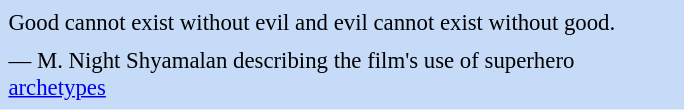<table class="toccolours" style="float: right; margin-left: 1em; margin-right: 2em; font-size: 95%; background:#c6dbf7; color:black; width:30em; max-width: 40%;" cellspacing="5">
<tr>
<td style="text-align: left;">Good cannot exist without evil and evil cannot exist without good.</td>
</tr>
<tr>
<td style="text-align: left;">— M. Night Shyamalan describing the film's use of superhero <a href='#'>archetypes</a></td>
</tr>
</table>
